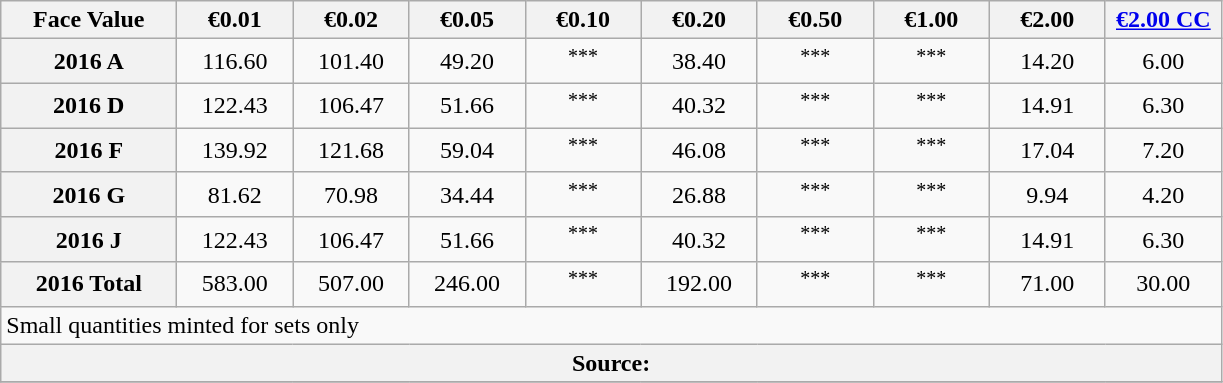<table class="wikitable" style="text-align:center">
<tr>
<th align=left width=110px>Face Value</th>
<th align=left width=70px>€0.01</th>
<th align=left width=70px>€0.02</th>
<th align=left width=70px>€0.05</th>
<th align=left width=70px>€0.10</th>
<th align=left width=70px>€0.20</th>
<th align=left width=70px>€0.50</th>
<th align=left width=70px>€1.00</th>
<th align=left width=70px>€2.00</th>
<th align=left width=70px><a href='#'>€2.00 CC</a></th>
</tr>
<tr>
<th>2016 A</th>
<td>116.60</td>
<td>101.40</td>
<td>49.20</td>
<td><sup>***</sup></td>
<td>38.40</td>
<td><sup>***</sup></td>
<td><sup>***</sup></td>
<td>14.20</td>
<td>6.00</td>
</tr>
<tr>
<th>2016 D</th>
<td>122.43</td>
<td>106.47</td>
<td>51.66</td>
<td><sup>***</sup></td>
<td>40.32</td>
<td><sup>***</sup></td>
<td><sup>***</sup></td>
<td>14.91</td>
<td>6.30</td>
</tr>
<tr>
<th>2016 F</th>
<td>139.92</td>
<td>121.68</td>
<td>59.04</td>
<td><sup>***</sup></td>
<td>46.08</td>
<td><sup>***</sup></td>
<td><sup>***</sup></td>
<td>17.04</td>
<td>7.20</td>
</tr>
<tr>
<th>2016 G</th>
<td>81.62</td>
<td>70.98</td>
<td>34.44</td>
<td><sup>***</sup></td>
<td>26.88</td>
<td><sup>***</sup></td>
<td><sup>***</sup></td>
<td>9.94</td>
<td>4.20</td>
</tr>
<tr>
<th>2016 J</th>
<td>122.43</td>
<td>106.47</td>
<td>51.66</td>
<td><sup>***</sup></td>
<td>40.32</td>
<td><sup>***</sup></td>
<td><sup>***</sup></td>
<td>14.91</td>
<td>6.30</td>
</tr>
<tr>
<th>2016 Total</th>
<td>583.00</td>
<td>507.00</td>
<td>246.00</td>
<td><sup>***</sup></td>
<td>192.00</td>
<td><sup>***</sup></td>
<td><sup>***</sup></td>
<td>71.00</td>
<td>30.00</td>
</tr>
<tr>
<td align=left colspan=10> Small quantities minted for sets only</td>
</tr>
<tr>
<th colspan=10>Source:</th>
</tr>
<tr>
</tr>
</table>
